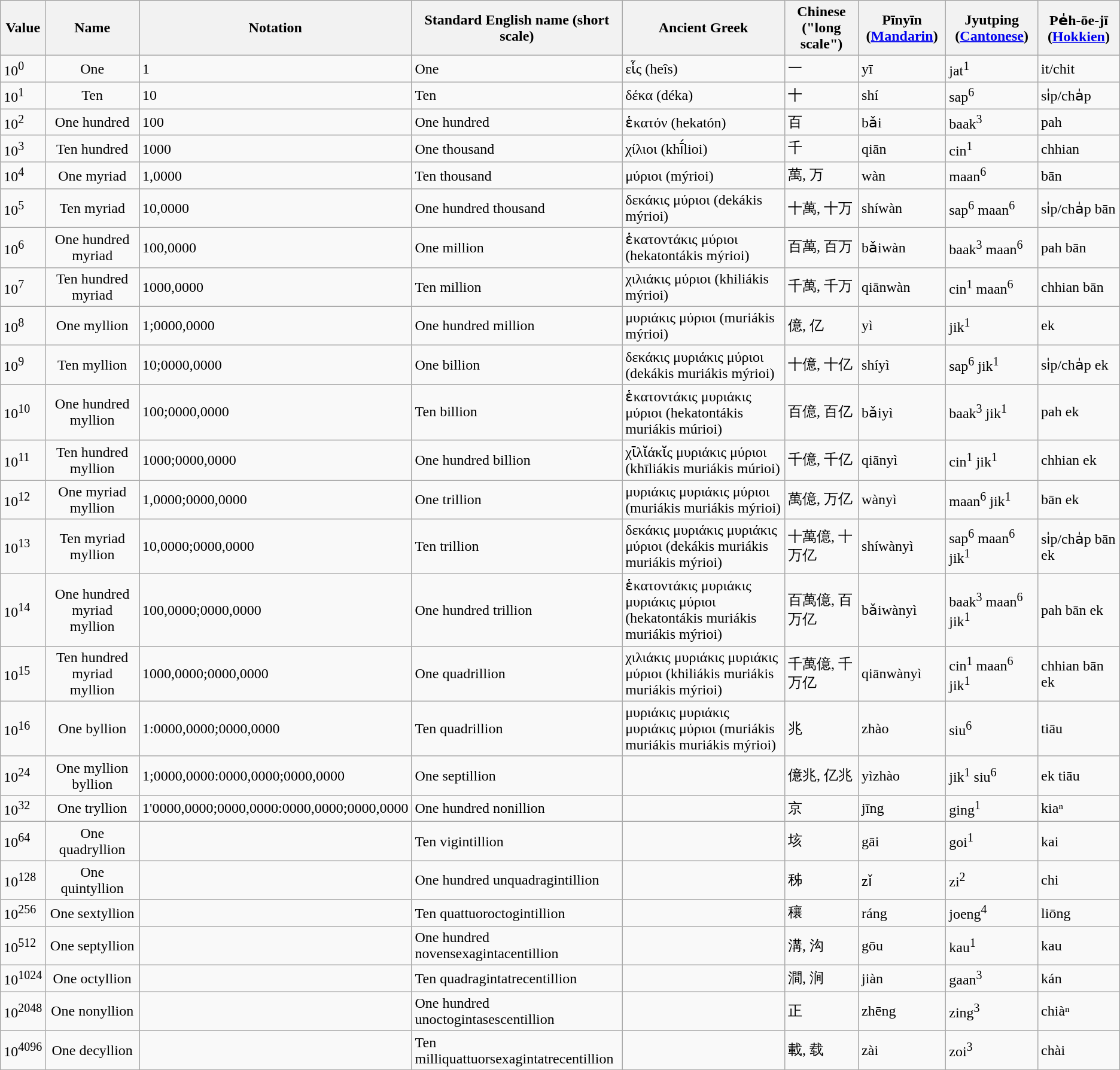<table class="wikitable">
<tr>
<th>Value</th>
<th>Name</th>
<th>Notation</th>
<th>Standard English name (short scale)</th>
<th>Ancient Greek</th>
<th>Chinese ("long scale")</th>
<th>Pīnyīn (<a href='#'>Mandarin</a>)</th>
<th>Jyutping (<a href='#'>Cantonese</a>)</th>
<th>Pe̍h-ōe-jī (<a href='#'>Hokkien</a>)</th>
</tr>
<tr>
<td>10<sup>0</sup></td>
<td align="center">One</td>
<td>1</td>
<td>One</td>
<td>εἷς (heîs)</td>
<td>一</td>
<td>yī</td>
<td>jat<sup>1</sup></td>
<td>it/chit</td>
</tr>
<tr>
<td>10<sup>1</sup></td>
<td align="center">Ten</td>
<td>10</td>
<td>Ten</td>
<td>δέκα (déka)</td>
<td>十</td>
<td>shí</td>
<td>sap<sup>6</sup></td>
<td>si̍p/cha̍p</td>
</tr>
<tr>
<td>10<sup>2</sup></td>
<td align="center">One hundred</td>
<td>100</td>
<td>One hundred</td>
<td>ἑκατόν (hekatón)</td>
<td>百</td>
<td>bǎi</td>
<td>baak<sup>3</sup></td>
<td>pah</td>
</tr>
<tr>
<td>10<sup>3</sup></td>
<td align="center">Ten hundred</td>
<td>1000</td>
<td>One thousand</td>
<td>χίλιοι (khī́lioi)</td>
<td>千</td>
<td>qiān</td>
<td>cin<sup>1</sup></td>
<td>chhian</td>
</tr>
<tr>
<td>10<sup>4</sup></td>
<td align="center">One myriad</td>
<td>1,0000</td>
<td>Ten thousand</td>
<td>μύριοι (mýrioi)</td>
<td>萬, 万</td>
<td>wàn</td>
<td>maan<sup>6</sup></td>
<td>bān</td>
</tr>
<tr>
<td>10<sup>5</sup></td>
<td align="center">Ten myriad</td>
<td>10,0000</td>
<td>One hundred thousand</td>
<td>δεκάκις μύριοι (dekákis mýrioi)</td>
<td>十萬, 十万</td>
<td>shíwàn</td>
<td>sap<sup>6</sup> maan<sup>6</sup></td>
<td>si̍p/cha̍p bān</td>
</tr>
<tr>
<td>10<sup>6</sup></td>
<td align="center">One hundred myriad</td>
<td>100,0000</td>
<td>One million</td>
<td>ἑκατοντάκις μύριοι (hekatontákis mýrioi)</td>
<td>百萬, 百万</td>
<td>bǎiwàn</td>
<td>baak<sup>3</sup> maan<sup>6</sup></td>
<td>pah bān</td>
</tr>
<tr>
<td>10<sup>7</sup></td>
<td align="center">Ten hundred myriad</td>
<td>1000,0000</td>
<td>Ten million</td>
<td>χιλιάκις μύριοι (khiliákis mýrioi)</td>
<td>千萬, 千万</td>
<td>qiānwàn</td>
<td>cin<sup>1</sup> maan<sup>6</sup></td>
<td>chhian bān</td>
</tr>
<tr>
<td>10<sup>8</sup></td>
<td align="center">One myllion</td>
<td>1;0000,0000</td>
<td>One hundred million</td>
<td>μυριάκις μύριοι (muriákis mýrioi)</td>
<td>億, 亿</td>
<td>yì</td>
<td>jik<sup>1</sup></td>
<td>ek</td>
</tr>
<tr>
<td>10<sup>9</sup></td>
<td align="center">Ten myllion</td>
<td>10;0000,0000</td>
<td>One billion</td>
<td>δεκάκις μυριάκις μύριοι (dekákis muriákis mýrioi)</td>
<td>十億, 十亿</td>
<td>shíyì</td>
<td>sap<sup>6</sup> jik<sup>1</sup></td>
<td>si̍p/cha̍p ek</td>
</tr>
<tr>
<td>10<sup>10</sup></td>
<td align="center">One hundred myllion</td>
<td>100;0000,0000</td>
<td>Ten billion</td>
<td>ἑκατοντάκις μυριάκις μύριοι (hekatontákis muriákis múrioi)</td>
<td>百億, 百亿</td>
<td>bǎiyì</td>
<td>baak<sup>3</sup> jik<sup>1</sup></td>
<td>pah ek</td>
</tr>
<tr>
<td>10<sup>11</sup></td>
<td align="center">Ten hundred myllion</td>
<td>1000;0000,0000</td>
<td>One hundred billion</td>
<td>χῑλῐάκῐς μυριάκις μύριοι (khīliákis muriákis múrioi)</td>
<td>千億, 千亿</td>
<td>qiānyì</td>
<td>cin<sup>1</sup> jik<sup>1</sup></td>
<td>chhian ek</td>
</tr>
<tr>
<td>10<sup>12</sup></td>
<td align="center">One myriad myllion</td>
<td>1,0000;0000,0000</td>
<td>One trillion</td>
<td>μυριάκις μυριάκις μύριοι (muriákis muriákis mýrioi)</td>
<td>萬億, 万亿</td>
<td>wànyì</td>
<td>maan<sup>6</sup> jik<sup>1</sup></td>
<td>bān ek</td>
</tr>
<tr>
<td>10<sup>13</sup></td>
<td align="center">Ten myriad myllion</td>
<td>10,0000;0000,0000</td>
<td>Ten trillion</td>
<td>δεκάκις μυριάκις μυριάκις μύριοι (dekákis muriákis muriákis mýrioi)</td>
<td>十萬億, 十万亿</td>
<td>shíwànyì</td>
<td>sap<sup>6</sup> maan<sup>6</sup> jik<sup>1</sup></td>
<td>si̍p/cha̍p bān ek</td>
</tr>
<tr>
<td>10<sup>14</sup></td>
<td align="center">One hundred myriad myllion</td>
<td>100,0000;0000,0000</td>
<td>One hundred trillion</td>
<td>ἑκατοντάκις μυριάκις μυριάκις μύριοι (hekatontákis muriákis muriákis mýrioi)</td>
<td>百萬億, 百万亿</td>
<td>bǎiwànyì</td>
<td>baak<sup>3</sup> maan<sup>6</sup> jik<sup>1</sup></td>
<td>pah bān ek</td>
</tr>
<tr>
<td>10<sup>15</sup></td>
<td align="center">Ten hundred myriad myllion</td>
<td>1000,0000;0000,0000</td>
<td>One quadrillion</td>
<td>χιλιάκις μυριάκις μυριάκις μύριοι (khiliákis muriákis muriákis mýrioi)</td>
<td>千萬億, 千万亿</td>
<td>qiānwànyì</td>
<td>cin<sup>1</sup> maan<sup>6</sup> jik<sup>1</sup></td>
<td>chhian bān ek</td>
</tr>
<tr>
<td>10<sup>16</sup></td>
<td align="center">One byllion</td>
<td>1:0000,0000;0000,0000</td>
<td>Ten quadrillion</td>
<td>μυριάκις μυριάκις μυριάκις μύριοι (muriákis muriákis muriákis mýrioi)</td>
<td>兆</td>
<td>zhào</td>
<td>siu<sup>6</sup></td>
<td>tiāu</td>
</tr>
<tr>
<td>10<sup>24</sup></td>
<td align="center">One myllion byllion</td>
<td>1;0000,0000:0000,0000;0000,0000</td>
<td>One septillion</td>
<td></td>
<td>億兆, 亿兆</td>
<td>yìzhào</td>
<td>jik<sup>1</sup> siu<sup>6</sup></td>
<td>ek tiāu</td>
</tr>
<tr>
<td>10<sup>32</sup></td>
<td align="center">One tryllion</td>
<td>1'0000,0000;0000,0000:0000,0000;0000,0000</td>
<td>One hundred nonillion</td>
<td></td>
<td>京</td>
<td>jīng</td>
<td>ging<sup>1</sup></td>
<td>kiaⁿ</td>
</tr>
<tr>
<td>10<sup>64</sup></td>
<td align="center">One quadryllion</td>
<td></td>
<td>Ten vigintillion</td>
<td></td>
<td>垓</td>
<td>gāi</td>
<td>goi<sup>1</sup></td>
<td>kai</td>
</tr>
<tr>
<td>10<sup>128</sup></td>
<td align="center">One quintyllion</td>
<td></td>
<td>One hundred unquadragintillion</td>
<td></td>
<td>秭</td>
<td>zǐ</td>
<td>zi<sup>2</sup></td>
<td>chi</td>
</tr>
<tr>
<td>10<sup>256</sup></td>
<td align="center">One sextyllion</td>
<td></td>
<td>Ten quattuoroctogintillion</td>
<td></td>
<td>穰</td>
<td>ráng</td>
<td>joeng<sup>4</sup></td>
<td>liōng</td>
</tr>
<tr>
<td>10<sup>512</sup></td>
<td align="center">One septyllion</td>
<td></td>
<td>One hundred novensexagintacentillion</td>
<td></td>
<td>溝, 沟</td>
<td>gōu</td>
<td>kau<sup>1</sup></td>
<td>kau</td>
</tr>
<tr>
<td>10<sup>1024</sup></td>
<td align="center">One octyllion</td>
<td></td>
<td>Ten quadragintatrecentillion</td>
<td></td>
<td>澗, 涧</td>
<td>jiàn</td>
<td>gaan<sup>3</sup></td>
<td>kán</td>
</tr>
<tr>
<td>10<sup>2048</sup></td>
<td align="center">One nonyllion</td>
<td></td>
<td>One hundred unoctogintasescentillion</td>
<td></td>
<td>正</td>
<td>zhēng</td>
<td>zing<sup>3</sup></td>
<td>chiàⁿ</td>
</tr>
<tr>
<td>10<sup>4096</sup></td>
<td align="center">One decyllion</td>
<td></td>
<td>Ten milliquattuorsexagintatrecentillion</td>
<td></td>
<td>載, 载</td>
<td>zài</td>
<td>zoi<sup>3</sup></td>
<td>chài</td>
</tr>
</table>
